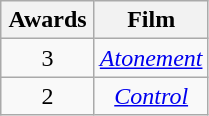<table class="wikitable" style="text-align:center;">
<tr>
<th scope="col" width="55">Awards</th>
<th scope="col">Film</th>
</tr>
<tr>
<td>3</td>
<td><em><a href='#'>Atonement</a></em></td>
</tr>
<tr>
<td>2</td>
<td><em><a href='#'>Control</a></em></td>
</tr>
</table>
